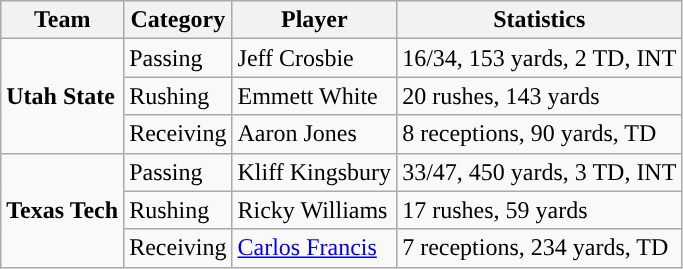<table class="wikitable" style="float: left;">
<tr>
<th>Team</th>
<th>Category</th>
<th>Player</th>
<th>Statistics</th>
</tr>
<tr>
<td rowspan=3><strong>Utah State</strong></td>
<td>Passing</td>
<td>Jeff Crosbie</td>
<td>16/34, 153 yards, 2 TD, INT</td>
</tr>
<tr>
<td>Rushing</td>
<td>Emmett White</td>
<td>20 rushes, 143 yards</td>
</tr>
<tr>
<td>Receiving</td>
<td>Aaron Jones</td>
<td>8 receptions, 90 yards, TD</td>
</tr>
<tr>
<td rowspan=3><strong>Texas Tech</strong></td>
<td>Passing</td>
<td>Kliff Kingsbury</td>
<td>33/47, 450 yards, 3 TD, INT</td>
</tr>
<tr>
<td>Rushing</td>
<td>Ricky Williams</td>
<td>17 rushes, 59 yards</td>
</tr>
<tr>
<td>Receiving</td>
<td><a href='#'>Carlos Francis</a></td>
<td>7 receptions, 234 yards, TD</td>
</tr>
</table>
